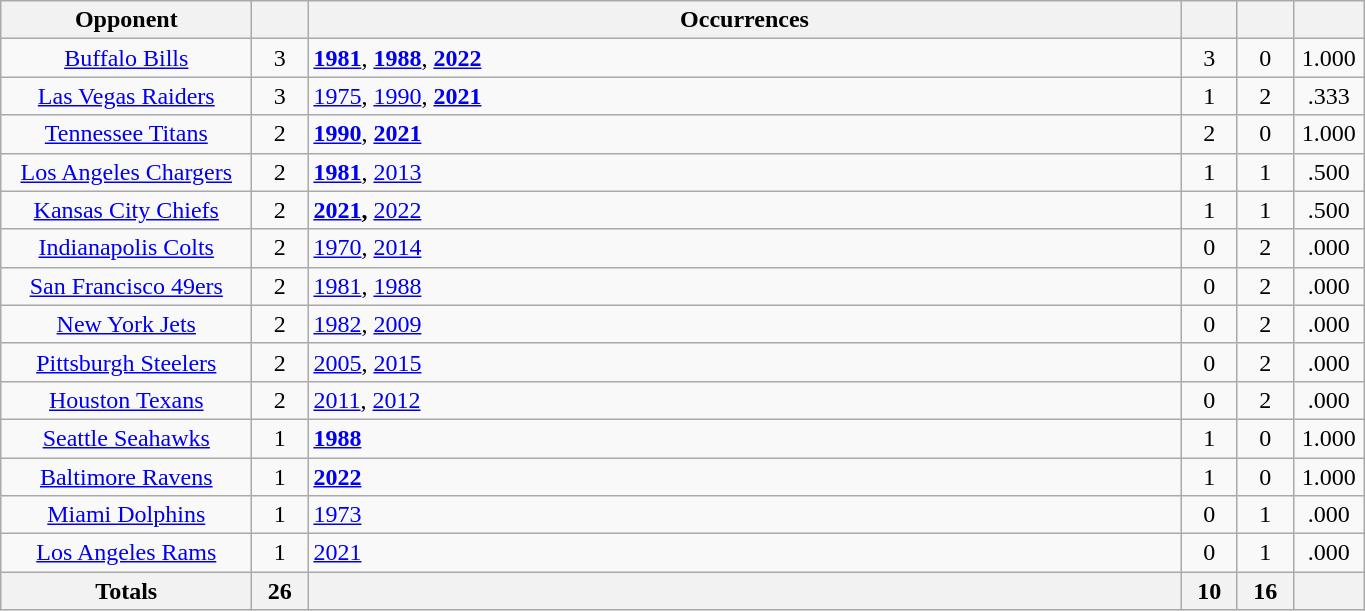<table class="wikitable sortable" style="text-align: center; width: 72%;">
<tr>
<th width="160">Opponent</th>
<th width="30"></th>
<th>Occurrences</th>
<th width="30"></th>
<th width="30"></th>
<th width="40"></th>
</tr>
<tr>
<td><a href='#'>Buffalo Bills</a></td>
<td>3</td>
<td style="text-align:left"><strong><a href='#'>1981</a></strong>, <strong><a href='#'>1988</a></strong>, <a href='#'><strong>2022</strong></a></td>
<td>3</td>
<td>0</td>
<td>1.000</td>
</tr>
<tr>
<td><a href='#'>Las Vegas Raiders</a></td>
<td>3</td>
<td style="text-align:left"><a href='#'>1975</a>, <a href='#'>1990</a>, <strong><a href='#'>2021</a></strong></td>
<td>1</td>
<td>2</td>
<td>.333</td>
</tr>
<tr>
<td><a href='#'>Tennessee Titans</a></td>
<td>2</td>
<td style="text-align:left"><strong><a href='#'>1990</a></strong>, <strong><a href='#'>2021</a></strong></td>
<td>2</td>
<td>0</td>
<td>1.000</td>
</tr>
<tr>
<td><a href='#'>Los Angeles Chargers</a></td>
<td>2</td>
<td align=left><strong><a href='#'>1981</a></strong>, <a href='#'>2013</a></td>
<td>1</td>
<td>1</td>
<td>.500</td>
</tr>
<tr>
<td><a href='#'>Kansas City Chiefs</a></td>
<td>2</td>
<td style="text-align:left"><strong><a href='#'>2021</a>,</strong> <a href='#'>2022</a></td>
<td>1</td>
<td>1</td>
<td>.500</td>
</tr>
<tr>
<td><a href='#'>Indianapolis Colts</a></td>
<td>2</td>
<td align=left><a href='#'>1970</a>, <a href='#'>2014</a></td>
<td>0</td>
<td>2</td>
<td>.000</td>
</tr>
<tr>
<td><a href='#'>San Francisco 49ers</a></td>
<td>2</td>
<td align=left><a href='#'>1981</a>, <a href='#'>1988</a></td>
<td>0</td>
<td>2</td>
<td>.000</td>
</tr>
<tr>
<td><a href='#'>New York Jets</a></td>
<td>2</td>
<td align=left><a href='#'>1982</a>, <a href='#'>2009</a></td>
<td>0</td>
<td>2</td>
<td>.000</td>
</tr>
<tr>
<td><a href='#'>Pittsburgh Steelers</a></td>
<td>2</td>
<td align=left><a href='#'>2005</a>, <a href='#'>2015</a></td>
<td>0</td>
<td>2</td>
<td>.000</td>
</tr>
<tr>
<td><a href='#'>Houston Texans</a></td>
<td>2</td>
<td align=left><a href='#'>2011</a>, <a href='#'>2012</a></td>
<td>0</td>
<td>2</td>
<td>.000</td>
</tr>
<tr>
<td><a href='#'>Seattle Seahawks</a></td>
<td>1</td>
<td align=left><strong><a href='#'>1988</a></strong></td>
<td>1</td>
<td>0</td>
<td>1.000</td>
</tr>
<tr>
<td><a href='#'>Baltimore Ravens</a></td>
<td>1</td>
<td align=left><strong><a href='#'>2022</a></strong></td>
<td>1</td>
<td>0</td>
<td>1.000</td>
</tr>
<tr>
<td><a href='#'>Miami Dolphins</a></td>
<td>1</td>
<td align=left><a href='#'>1973</a></td>
<td>0</td>
<td>1</td>
<td>.000</td>
</tr>
<tr>
<td><a href='#'>Los Angeles Rams</a></td>
<td>1</td>
<td align=left><a href='#'>2021</a></td>
<td>0</td>
<td>1</td>
<td>.000</td>
</tr>
<tr>
<th>Totals</th>
<th>26</th>
<th></th>
<th>10</th>
<th>16</th>
<th></th>
</tr>
</table>
